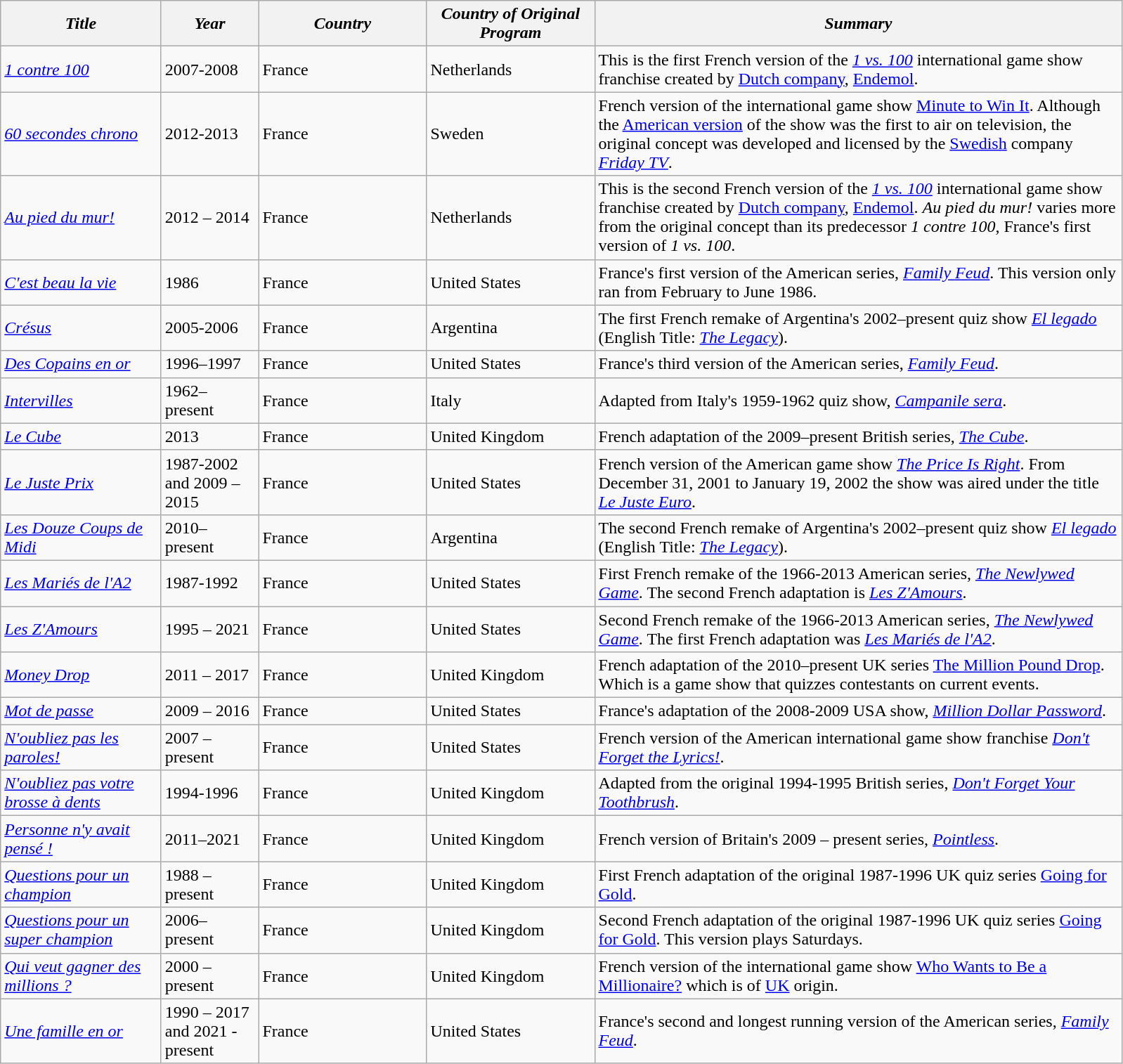<table class="wikitable">
<tr>
<th style="width:145px;"><em>Title</em></th>
<th style="width:85px;"><em>Year</em></th>
<th style="width:152px;"><em>Country</em></th>
<th style="width:152px;"><em>Country of Original Program</em></th>
<th style="width:493px;"><em>Summary</em></th>
</tr>
<tr>
<td><a href='#'><em>1 contre 100</em></a></td>
<td>2007-2008</td>
<td>France</td>
<td>Netherlands</td>
<td>This is the first French version of the <em><a href='#'>1 vs. 100</a></em> international game show franchise created by <a href='#'>Dutch company</a>, <a href='#'>Endemol</a>.</td>
</tr>
<tr>
<td><a href='#'><em>60 secondes chrono</em></a></td>
<td>2012-2013</td>
<td>France</td>
<td>Sweden</td>
<td>French version of the international game show <a href='#'>Minute to Win It</a>. Although the <a href='#'>American version</a> of the show was the first to air on television, the original concept was developed and licensed by the <a href='#'>Swedish</a> company <em><a href='#'>Friday TV</a></em>.</td>
</tr>
<tr>
<td><a href='#'><em>Au pied du mur!</em></a></td>
<td>2012 – 2014</td>
<td>France</td>
<td>Netherlands</td>
<td>This is the second French version of the <em><a href='#'>1 vs. 100</a></em> international game show franchise created by <a href='#'>Dutch company</a>, <a href='#'>Endemol</a>. <em>Au pied du mur!</em> varies more from the original concept than its predecessor <em>1 contre 100</em>, France's first version of <em>1 vs. 100</em>.</td>
</tr>
<tr>
<td><em><a href='#'>C'est beau la vie</a></em></td>
<td>1986</td>
<td>France</td>
<td>United States</td>
<td>France's first version of the American series, <em><a href='#'>Family Feud</a></em>. This version only ran from February to June 1986.</td>
</tr>
<tr>
<td><em><a href='#'>Crésus</a></em></td>
<td>2005-2006</td>
<td>France</td>
<td>Argentina</td>
<td>The first French remake of Argentina's 2002–present quiz show <em><a href='#'>El legado</a></em> (English Title: <em><a href='#'>The Legacy</a></em>).</td>
</tr>
<tr>
<td><em><a href='#'>Des Copains en or</a></em></td>
<td>1996–1997</td>
<td>France</td>
<td>United States</td>
<td>France's third version of the American series, <em><a href='#'>Family Feud</a></em>.</td>
</tr>
<tr>
<td><em><a href='#'>Intervilles</a></em></td>
<td>1962–present</td>
<td>France</td>
<td>Italy</td>
<td>Adapted from Italy's 1959-1962 quiz show, <em><a href='#'>Campanile sera</a></em>.</td>
</tr>
<tr>
<td><em><a href='#'>Le Cube</a></em></td>
<td>2013</td>
<td>France</td>
<td>United Kingdom</td>
<td>French adaptation of the 2009–present British series, <em><a href='#'>The Cube</a></em>.</td>
</tr>
<tr>
<td><em><a href='#'>Le Juste Prix</a></em></td>
<td>1987-2002 and 2009 – 2015</td>
<td>France</td>
<td>United States</td>
<td>French version of the American game show <em><a href='#'>The Price Is Right</a></em>. From December 31, 2001 to January 19, 2002 the show was aired under the title <em><a href='#'>Le Juste Euro</a></em>.</td>
</tr>
<tr>
<td><em><a href='#'>Les Douze Coups de Midi</a></em></td>
<td>2010–present</td>
<td>France</td>
<td>Argentina</td>
<td>The second French remake of Argentina's 2002–present quiz show <em><a href='#'>El legado</a></em> (English Title: <em><a href='#'>The Legacy</a></em>).</td>
</tr>
<tr>
<td><em><a href='#'>Les Mariés de l'A2</a></em></td>
<td>1987-1992</td>
<td>France</td>
<td>United States</td>
<td>First French remake of the 1966-2013 American series, <em><a href='#'>The Newlywed Game</a></em>. The second French adaptation is <em><a href='#'>Les Z'Amours</a></em>.</td>
</tr>
<tr>
<td><em><a href='#'>Les Z'Amours</a></em></td>
<td>1995 – 2021</td>
<td>France</td>
<td>United States</td>
<td>Second French remake of the 1966-2013 American series, <em><a href='#'>The Newlywed Game</a></em>. The first French adaptation was <em><a href='#'>Les Mariés de l'A2</a></em>.</td>
</tr>
<tr>
<td><em><a href='#'>Money Drop</a></em></td>
<td>2011 – 2017</td>
<td>France</td>
<td>United Kingdom</td>
<td>French adaptation of the 2010–present UK series <a href='#'>The Million Pound Drop</a>. Which is a game show that quizzes contestants on current events.</td>
</tr>
<tr>
<td><em><a href='#'>Mot de passe</a></em></td>
<td>2009 – 2016</td>
<td>France</td>
<td>United States</td>
<td>France's adaptation of the 2008-2009 USA show, <em><a href='#'>Million Dollar Password</a></em>.</td>
</tr>
<tr>
<td><em><a href='#'>N'oubliez pas les paroles!</a></em></td>
<td>2007 – present</td>
<td>France</td>
<td>United States</td>
<td>French version of the American international game show franchise <em><a href='#'>Don't Forget the Lyrics!</a></em>.</td>
</tr>
<tr>
<td><em><a href='#'>N'oubliez pas votre brosse à dents</a></em></td>
<td>1994-1996</td>
<td>France</td>
<td>United Kingdom</td>
<td>Adapted from the original 1994-1995 British series, <em><a href='#'>Don't Forget Your Toothbrush</a></em>.</td>
</tr>
<tr>
<td><em><a href='#'>Personne n'y avait pensé !</a></em></td>
<td>2011–2021</td>
<td>France</td>
<td>United Kingdom</td>
<td>French version of Britain's 2009 – present series, <em><a href='#'>Pointless</a></em>.</td>
</tr>
<tr>
<td><em><a href='#'>Questions pour un champion</a></em></td>
<td>1988 – present</td>
<td>France</td>
<td>United Kingdom</td>
<td>First French adaptation of the original 1987-1996 UK quiz series <a href='#'>Going for Gold</a>.</td>
</tr>
<tr>
<td><em><a href='#'>Questions pour un super champion</a></em></td>
<td>2006–present</td>
<td>France</td>
<td>United Kingdom</td>
<td>Second French adaptation of the original 1987-1996 UK quiz series <a href='#'>Going for Gold</a>. This version plays Saturdays.</td>
</tr>
<tr>
<td><em><a href='#'>Qui veut gagner des millions ?</a></em></td>
<td>2000 – present</td>
<td>France</td>
<td>United Kingdom</td>
<td>French version of the international game show <a href='#'>Who Wants to Be a Millionaire?</a> which is of <a href='#'>UK</a> origin.</td>
</tr>
<tr>
<td><em><a href='#'>Une famille en or</a></em></td>
<td>1990 – 2017 and 2021 - present</td>
<td>France</td>
<td>United States</td>
<td>France's second and longest running version of the American series, <em><a href='#'>Family Feud</a></em>.</td>
</tr>
</table>
